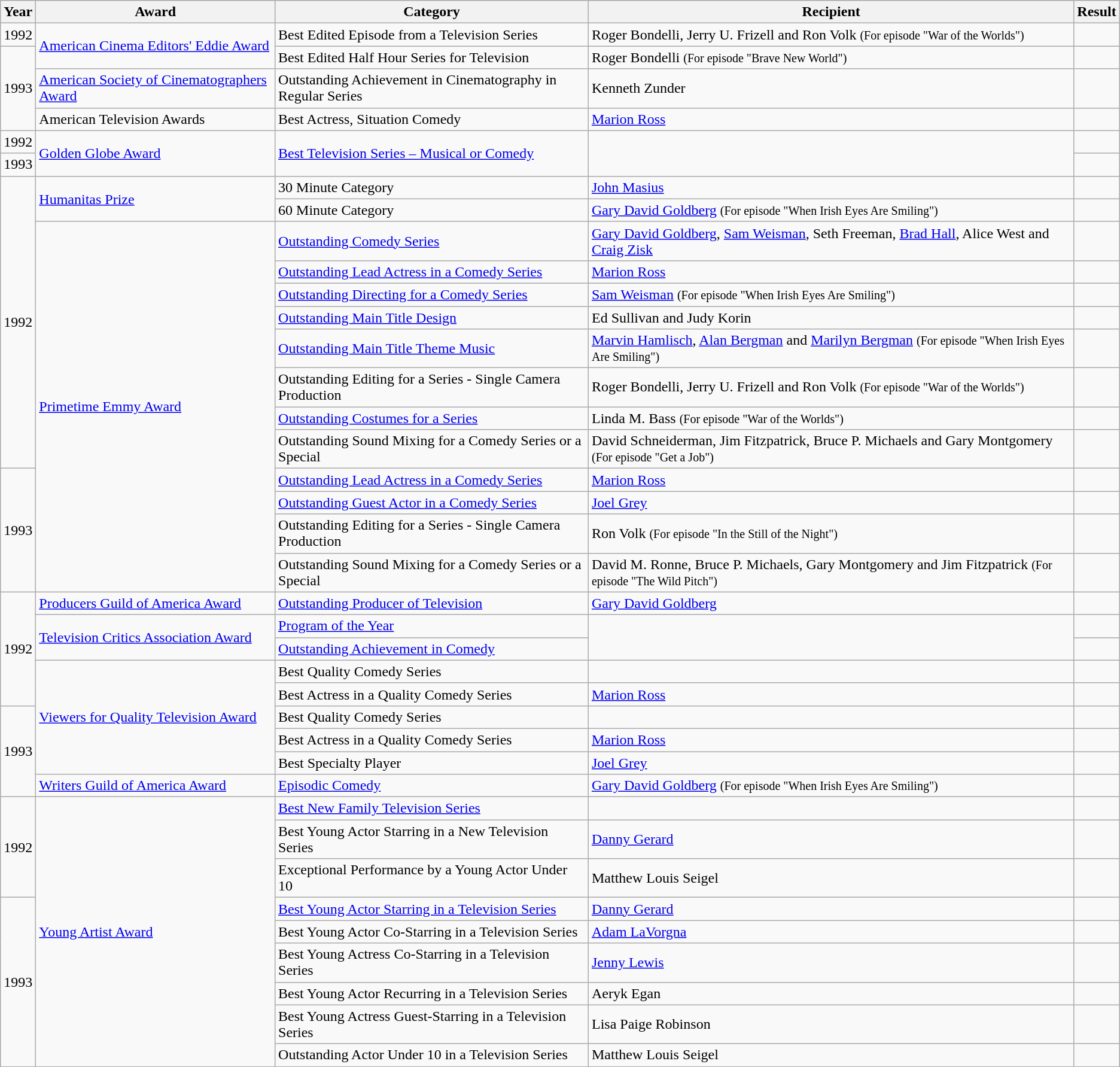<table class="wikitable">
<tr>
<th>Year</th>
<th>Award</th>
<th>Category</th>
<th>Recipient</th>
<th>Result</th>
</tr>
<tr>
<td>1992</td>
<td rowspan=2><a href='#'>American Cinema Editors' Eddie Award</a></td>
<td>Best Edited Episode from a Television Series</td>
<td>Roger Bondelli, Jerry U. Frizell and Ron Volk <small>(For episode "War of the Worlds")</small></td>
<td></td>
</tr>
<tr>
<td rowspan=3>1993</td>
<td>Best Edited Half Hour Series for Television</td>
<td>Roger Bondelli <small>(For episode "Brave New World")</small></td>
<td></td>
</tr>
<tr>
<td><a href='#'>American Society of Cinematographers Award</a></td>
<td>Outstanding Achievement in Cinematography in Regular Series</td>
<td>Kenneth Zunder</td>
<td></td>
</tr>
<tr>
<td>American Television Awards</td>
<td>Best Actress, Situation Comedy</td>
<td><a href='#'>Marion Ross</a></td>
<td></td>
</tr>
<tr>
<td>1992</td>
<td rowspan=2><a href='#'>Golden Globe Award</a></td>
<td rowspan=2><a href='#'>Best Television Series – Musical or Comedy</a></td>
<td rowspan=2></td>
<td></td>
</tr>
<tr>
<td>1993</td>
<td></td>
</tr>
<tr>
<td rowspan=10>1992</td>
<td rowspan=2><a href='#'>Humanitas Prize</a></td>
<td>30 Minute Category</td>
<td><a href='#'>John Masius</a></td>
<td></td>
</tr>
<tr>
<td>60 Minute Category</td>
<td><a href='#'>Gary David Goldberg</a> <small>(For episode "When Irish Eyes Are Smiling")</small></td>
<td></td>
</tr>
<tr>
<td rowspan=12><a href='#'>Primetime Emmy Award</a></td>
<td><a href='#'>Outstanding Comedy Series</a></td>
<td><a href='#'>Gary David Goldberg</a>, <a href='#'>Sam Weisman</a>, Seth Freeman, <a href='#'>Brad Hall</a>, Alice West and <a href='#'>Craig Zisk</a></td>
<td></td>
</tr>
<tr>
<td><a href='#'>Outstanding Lead Actress in a Comedy Series</a></td>
<td><a href='#'>Marion Ross</a></td>
<td></td>
</tr>
<tr>
<td><a href='#'>Outstanding Directing for a Comedy Series</a></td>
<td><a href='#'>Sam Weisman</a> <small>(For episode "When Irish Eyes Are Smiling")</small></td>
<td></td>
</tr>
<tr>
<td><a href='#'>Outstanding Main Title Design</a></td>
<td>Ed Sullivan and Judy Korin</td>
<td></td>
</tr>
<tr>
<td><a href='#'>Outstanding Main Title Theme Music</a></td>
<td><a href='#'>Marvin Hamlisch</a>, <a href='#'>Alan Bergman</a> and <a href='#'>Marilyn Bergman</a> <small>(For episode "When Irish Eyes Are Smiling")</small></td>
<td></td>
</tr>
<tr>
<td>Outstanding Editing for a Series - Single Camera Production</td>
<td>Roger Bondelli, Jerry U. Frizell and Ron Volk <small>(For episode "War of the Worlds")</small></td>
<td></td>
</tr>
<tr>
<td><a href='#'>Outstanding Costumes for a Series</a></td>
<td>Linda M. Bass <small>(For episode "War of the Worlds")</small></td>
<td></td>
</tr>
<tr>
<td>Outstanding Sound Mixing for a Comedy Series or a Special</td>
<td>David Schneiderman, Jim Fitzpatrick, Bruce P. Michaels and Gary Montgomery <small>(For episode "Get a Job")</small></td>
<td></td>
</tr>
<tr>
<td rowspan=4>1993</td>
<td><a href='#'>Outstanding Lead Actress in a Comedy Series</a></td>
<td><a href='#'>Marion Ross</a></td>
<td></td>
</tr>
<tr>
<td><a href='#'>Outstanding Guest Actor in a Comedy Series</a></td>
<td><a href='#'>Joel Grey</a></td>
<td></td>
</tr>
<tr>
<td>Outstanding Editing for a Series - Single Camera Production</td>
<td>Ron Volk <small>(For episode "In the Still of the Night")</small></td>
<td></td>
</tr>
<tr>
<td>Outstanding Sound Mixing for a Comedy Series or a Special</td>
<td>David M. Ronne, Bruce P. Michaels, Gary Montgomery and Jim Fitzpatrick <small>(For episode "The Wild Pitch")</small></td>
<td></td>
</tr>
<tr>
<td rowspan=5>1992</td>
<td><a href='#'>Producers Guild of America Award</a></td>
<td><a href='#'>Outstanding Producer of Television</a></td>
<td><a href='#'>Gary David Goldberg</a></td>
<td></td>
</tr>
<tr>
<td rowspan=2><a href='#'>Television Critics Association Award</a></td>
<td><a href='#'>Program of the Year</a></td>
<td rowspan=2></td>
<td></td>
</tr>
<tr>
<td><a href='#'>Outstanding Achievement in Comedy</a></td>
<td></td>
</tr>
<tr>
<td rowspan=5><a href='#'>Viewers for Quality Television Award</a></td>
<td>Best Quality Comedy Series</td>
<td></td>
<td></td>
</tr>
<tr>
<td>Best Actress in a Quality Comedy Series</td>
<td><a href='#'>Marion Ross</a></td>
<td></td>
</tr>
<tr>
<td rowspan=4>1993</td>
<td>Best Quality Comedy Series</td>
<td></td>
<td></td>
</tr>
<tr>
<td>Best Actress in a Quality Comedy Series</td>
<td><a href='#'>Marion Ross</a></td>
<td></td>
</tr>
<tr>
<td>Best Specialty Player</td>
<td><a href='#'>Joel Grey</a></td>
<td></td>
</tr>
<tr>
<td><a href='#'>Writers Guild of America Award</a></td>
<td><a href='#'>Episodic Comedy</a></td>
<td><a href='#'>Gary David Goldberg</a> <small>(For episode "When Irish Eyes Are Smiling")</small></td>
<td></td>
</tr>
<tr>
<td rowspan=3>1992</td>
<td rowspan=9><a href='#'>Young Artist Award</a></td>
<td><a href='#'>Best New Family Television Series</a></td>
<td></td>
<td></td>
</tr>
<tr>
<td>Best Young Actor Starring in a New Television Series</td>
<td><a href='#'>Danny Gerard</a></td>
<td></td>
</tr>
<tr>
<td>Exceptional Performance by a Young Actor Under 10</td>
<td>Matthew Louis Seigel</td>
<td></td>
</tr>
<tr>
<td rowspan=6>1993</td>
<td><a href='#'>Best Young Actor Starring in a Television Series</a></td>
<td><a href='#'>Danny Gerard</a></td>
<td></td>
</tr>
<tr>
<td>Best Young Actor Co-Starring in a Television Series</td>
<td><a href='#'>Adam LaVorgna</a></td>
<td></td>
</tr>
<tr>
<td>Best Young Actress Co-Starring in a Television Series</td>
<td><a href='#'>Jenny Lewis</a></td>
<td></td>
</tr>
<tr>
<td>Best Young Actor Recurring in a Television Series</td>
<td>Aeryk Egan</td>
<td></td>
</tr>
<tr>
<td>Best Young Actress Guest-Starring in a Television Series</td>
<td>Lisa Paige Robinson</td>
<td></td>
</tr>
<tr>
<td>Outstanding Actor Under 10 in a Television Series</td>
<td>Matthew Louis Seigel</td>
<td></td>
</tr>
</table>
